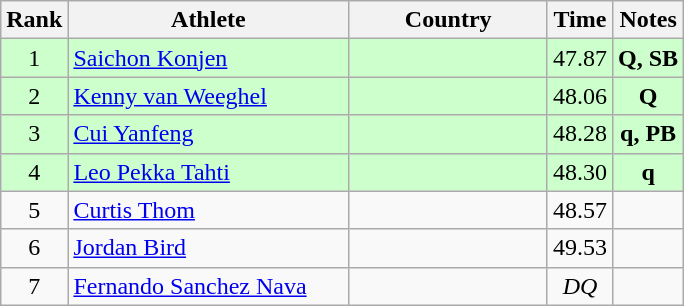<table class="wikitable sortable" style="text-align:center">
<tr>
<th>Rank</th>
<th style="width:180px">Athlete</th>
<th style="width:125px">Country</th>
<th>Time</th>
<th>Notes</th>
</tr>
<tr style="background:#cfc;">
<td>1</td>
<td style="text-align:left;"><a href='#'>Saichon Konjen</a></td>
<td style="text-align:left;"></td>
<td>47.87</td>
<td><strong>Q, SB</strong></td>
</tr>
<tr style="background:#cfc;">
<td>2</td>
<td style="text-align:left;"><a href='#'>Kenny van Weeghel</a></td>
<td style="text-align:left;"></td>
<td>48.06</td>
<td><strong>Q</strong></td>
</tr>
<tr style="background:#cfc;">
<td>3</td>
<td style="text-align:left;"><a href='#'>Cui Yanfeng</a></td>
<td style="text-align:left;"></td>
<td>48.28</td>
<td><strong>q, PB</strong></td>
</tr>
<tr style="background:#cfc;">
<td>4</td>
<td style="text-align:left;"><a href='#'>Leo Pekka Tahti</a></td>
<td style="text-align:left;"></td>
<td>48.30</td>
<td><strong>q</strong></td>
</tr>
<tr>
<td>5</td>
<td style="text-align:left;"><a href='#'>Curtis Thom</a></td>
<td style="text-align:left;"></td>
<td>48.57</td>
<td></td>
</tr>
<tr>
<td>6</td>
<td style="text-align:left;"><a href='#'>Jordan Bird</a></td>
<td style="text-align:left;"></td>
<td>49.53</td>
<td></td>
</tr>
<tr>
<td>7</td>
<td style="text-align:left;"><a href='#'>Fernando Sanchez Nava</a></td>
<td style="text-align:left;"></td>
<td><em>DQ</em></td>
<td></td>
</tr>
</table>
